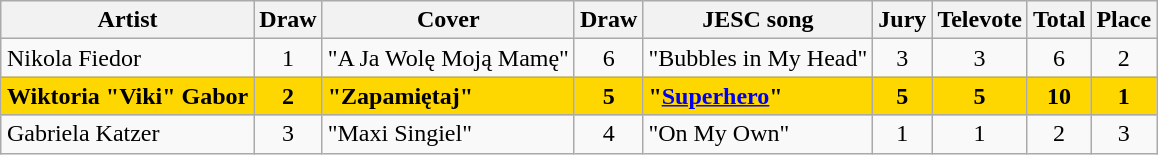<table class="sortable wikitable" style="margin: 1em auto 1em auto; text-align:center">
<tr>
<th>Artist</th>
<th>Draw</th>
<th>Cover</th>
<th>Draw</th>
<th>JESC song</th>
<th>Jury</th>
<th>Televote</th>
<th>Total</th>
<th>Place</th>
</tr>
<tr>
<td align=left>Nikola Fiedor</td>
<td>1</td>
<td align=left>"A Ja Wolę Moją Mamę" </td>
<td>6</td>
<td align=left>"Bubbles in My Head"</td>
<td>3</td>
<td>3</td>
<td>6</td>
<td>2</td>
</tr>
<tr style="background-color:gold; font-weight:bold;">
<td align=left>Wiktoria "Viki" Gabor</td>
<td>2</td>
<td align=left>"Zapamiętaj" </td>
<td>5</td>
<td align=left>"<a href='#'>Superhero</a>"</td>
<td>5</td>
<td>5</td>
<td>10</td>
<td>1</td>
</tr>
<tr>
<td align=left>Gabriela Katzer</td>
<td>3</td>
<td align=left>"Maxi Singiel" </td>
<td>4</td>
<td align=left>"On My Own"</td>
<td>1</td>
<td>1</td>
<td>2</td>
<td>3</td>
</tr>
</table>
